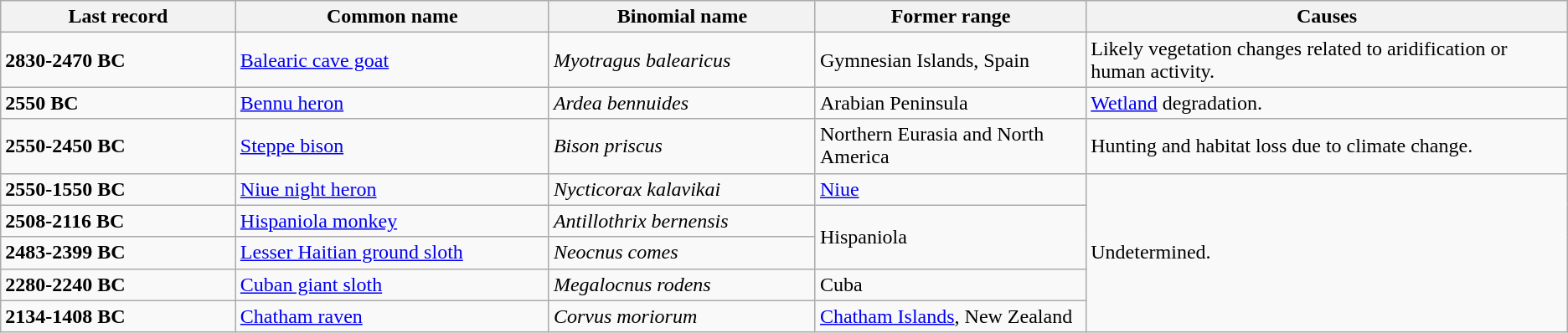<table class="wikitable sortable">
<tr>
<th style="width:15%;">Last record</th>
<th style="width:20%;">Common name</th>
<th style="width:17%;">Binomial name</th>
<th>Former range</th>
<th>Causes</th>
</tr>
<tr>
<td><strong>2830-2470 BC</strong></td>
<td><a href='#'>Balearic cave goat</a></td>
<td><em>Myotragus balearicus</em></td>
<td>Gymnesian Islands, Spain</td>
<td>Likely vegetation changes related to aridification or human activity.</td>
</tr>
<tr>
<td><strong>2550 BC</strong></td>
<td><a href='#'>Bennu heron</a></td>
<td><em>Ardea bennuides</em></td>
<td>Arabian Peninsula</td>
<td><a href='#'>Wetland</a> degradation.</td>
</tr>
<tr>
<td><strong>2550-2450 BC</strong></td>
<td><a href='#'>Steppe bison</a></td>
<td><em>Bison priscus</em></td>
<td>Northern Eurasia and North America</td>
<td>Hunting and habitat loss due to climate change.</td>
</tr>
<tr>
<td><strong>2550-1550 BC</strong></td>
<td><a href='#'>Niue night heron</a></td>
<td><em>Nycticorax kalavikai</em></td>
<td><a href='#'>Niue</a></td>
<td rowspan="5">Undetermined.</td>
</tr>
<tr>
<td><strong>2508-2116 BC</strong></td>
<td><a href='#'>Hispaniola monkey</a></td>
<td><em>Antillothrix bernensis</em></td>
<td rowspan="2">Hispaniola</td>
</tr>
<tr>
<td><strong>2483-2399 BC</strong></td>
<td><a href='#'>Lesser Haitian ground sloth</a></td>
<td><em>Neocnus comes</em></td>
</tr>
<tr>
<td><strong>2280-2240 BC</strong></td>
<td><a href='#'>Cuban giant sloth</a></td>
<td><em>Megalocnus rodens</em></td>
<td>Cuba</td>
</tr>
<tr>
<td><strong>2134-1408 BC</strong></td>
<td><a href='#'>Chatham raven</a></td>
<td><em>Corvus moriorum</em></td>
<td><a href='#'>Chatham Islands</a>, New Zealand</td>
</tr>
</table>
